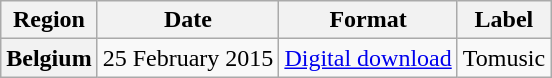<table class="wikitable plainrowheaders">
<tr>
<th>Region</th>
<th>Date</th>
<th>Format</th>
<th>Label</th>
</tr>
<tr>
<th scope="row">Belgium</th>
<td>25 February 2015</td>
<td><a href='#'>Digital download</a></td>
<td>Tomusic</td>
</tr>
</table>
